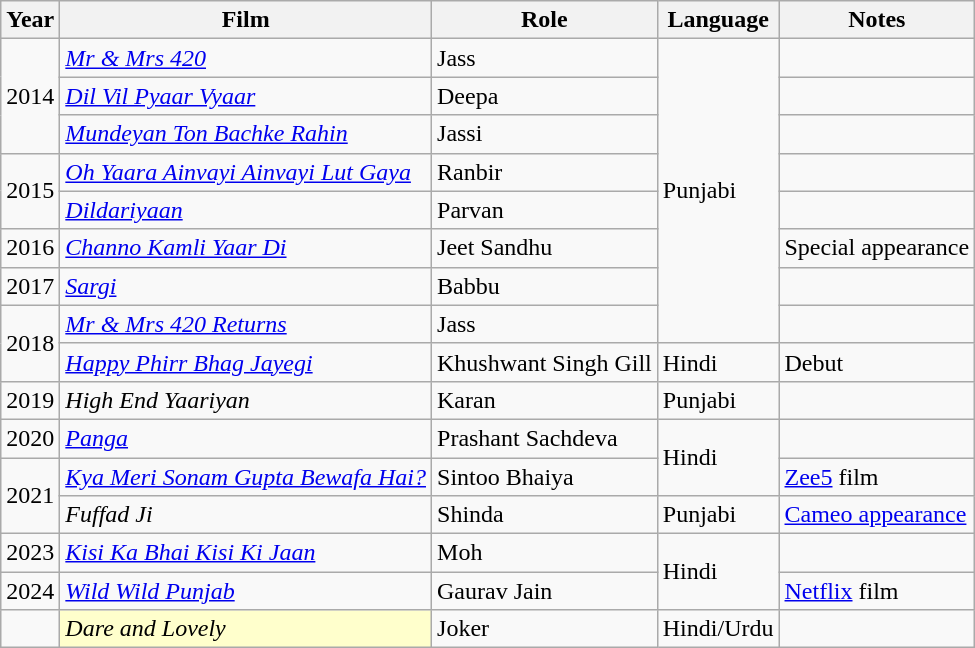<table class="wikitable sortable">
<tr>
<th>Year</th>
<th>Film</th>
<th>Role</th>
<th>Language</th>
<th>Notes</th>
</tr>
<tr>
<td rowspan = 3>2014</td>
<td><em><a href='#'>Mr & Mrs 420</a></em></td>
<td>Jass</td>
<td rowspan=8>Punjabi</td>
<td></td>
</tr>
<tr>
<td><em><a href='#'>Dil Vil Pyaar Vyaar</a></em></td>
<td>Deepa</td>
<td></td>
</tr>
<tr>
<td><em><a href='#'>Mundeyan Ton Bachke Rahin</a></em></td>
<td>Jassi</td>
<td></td>
</tr>
<tr>
<td rowspan = 2>2015</td>
<td><em><a href='#'>Oh Yaara Ainvayi Ainvayi Lut Gaya</a></em></td>
<td>Ranbir</td>
<td></td>
</tr>
<tr>
<td><em><a href='#'>Dildariyaan</a></em></td>
<td>Parvan</td>
<td></td>
</tr>
<tr>
<td>2016</td>
<td><em><a href='#'>Channo Kamli Yaar Di</a></em></td>
<td>Jeet Sandhu</td>
<td>Special appearance</td>
</tr>
<tr>
<td>2017</td>
<td><em><a href='#'>Sargi</a></em></td>
<td>Babbu</td>
<td></td>
</tr>
<tr>
<td rowspan = 2>2018</td>
<td><em><a href='#'>Mr & Mrs 420 Returns</a></em></td>
<td>Jass</td>
<td></td>
</tr>
<tr>
<td><em><a href='#'>Happy Phirr Bhag Jayegi</a></em></td>
<td>Khushwant Singh Gill</td>
<td>Hindi</td>
<td>Debut</td>
</tr>
<tr>
<td>2019</td>
<td><em>High End Yaariyan</em></td>
<td>Karan</td>
<td>Punjabi</td>
<td></td>
</tr>
<tr>
<td>2020</td>
<td><em><a href='#'>Panga</a></em></td>
<td>Prashant Sachdeva</td>
<td rowspan=2>Hindi</td>
<td></td>
</tr>
<tr>
<td rowspan = 2>2021</td>
<td><em><a href='#'>Kya Meri Sonam Gupta Bewafa Hai?</a></em></td>
<td>Sintoo Bhaiya</td>
<td><a href='#'>Zee5</a> film</td>
</tr>
<tr>
<td><em>Fuffad Ji</em></td>
<td>Shinda</td>
<td>Punjabi</td>
<td><a href='#'>Cameo appearance</a></td>
</tr>
<tr>
<td>2023</td>
<td><em><a href='#'>Kisi Ka Bhai Kisi Ki Jaan</a></em></td>
<td>Moh</td>
<td rowspan=2>Hindi</td>
<td></td>
</tr>
<tr>
<td>2024</td>
<td><em><a href='#'>Wild Wild Punjab</a></em></td>
<td>Gaurav Jain</td>
<td><a href='#'>Netflix</a> film</td>
</tr>
<tr>
<td></td>
<td style="background:#ffc;"><em>Dare and Lovely</em> </td>
<td>Joker</td>
<td>Hindi/Urdu</td>
<td></td>
</tr>
</table>
